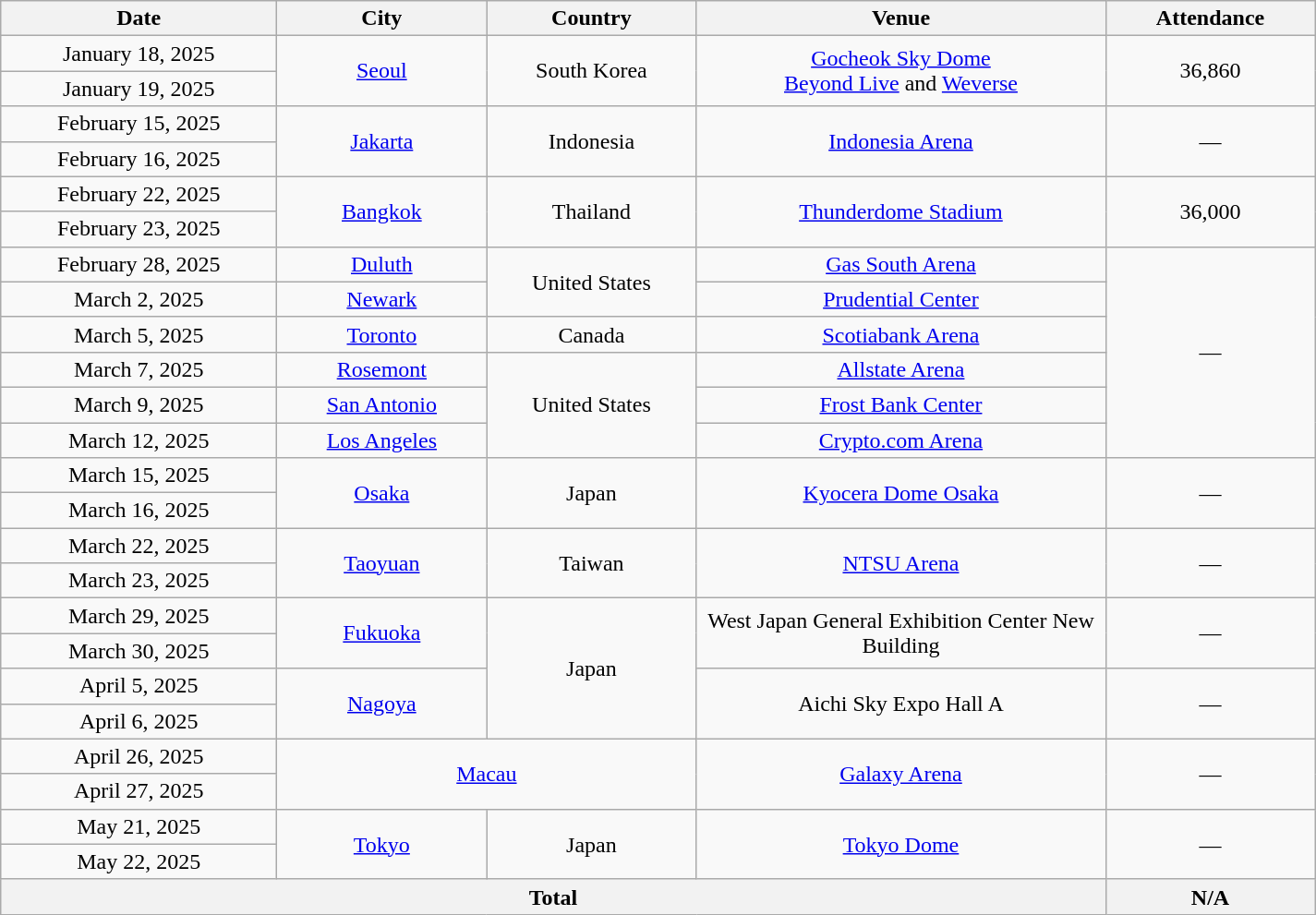<table class="wikitable" style="text-align:center;">
<tr>
<th scope="col" style="width:12em;">Date</th>
<th scope="col" style="width:9em;">City</th>
<th scope="col" style="width:9em;">Country</th>
<th scope="col" style="width:18em;">Venue</th>
<th scope="col" style="width:9em;">Attendance</th>
</tr>
<tr>
<td>January 18, 2025</td>
<td rowspan="2"><a href='#'>Seoul</a></td>
<td rowspan="2">South Korea</td>
<td rowspan="2"><a href='#'>Gocheok Sky Dome</a> <br> <a href='#'>Beyond Live</a> and <a href='#'>Weverse</a></td>
<td rowspan="2">36,860</td>
</tr>
<tr>
<td>January 19, 2025</td>
</tr>
<tr>
<td>February 15, 2025</td>
<td rowspan="2"><a href='#'>Jakarta</a></td>
<td rowspan="2">Indonesia</td>
<td rowspan="2"><a href='#'>Indonesia Arena</a></td>
<td rowspan="2">—</td>
</tr>
<tr>
<td>February 16, 2025</td>
</tr>
<tr>
<td>February 22, 2025</td>
<td rowspan="2"><a href='#'>Bangkok</a></td>
<td rowspan="2">Thailand</td>
<td rowspan="2"><a href='#'>Thunderdome Stadium</a></td>
<td rowspan="2">36,000</td>
</tr>
<tr>
<td>February 23, 2025</td>
</tr>
<tr>
<td>February 28, 2025</td>
<td><a href='#'>Duluth</a></td>
<td rowspan="2">United States</td>
<td><a href='#'>Gas South Arena</a></td>
<td rowspan="6">—</td>
</tr>
<tr>
<td>March 2, 2025</td>
<td><a href='#'>Newark</a></td>
<td><a href='#'>Prudential Center</a></td>
</tr>
<tr>
<td>March 5, 2025</td>
<td><a href='#'>Toronto</a></td>
<td>Canada</td>
<td><a href='#'>Scotiabank Arena</a></td>
</tr>
<tr>
<td>March 7, 2025</td>
<td><a href='#'>Rosemont</a></td>
<td rowspan="3">United States</td>
<td><a href='#'>Allstate Arena</a></td>
</tr>
<tr>
<td>March 9, 2025</td>
<td><a href='#'>San Antonio</a></td>
<td><a href='#'>Frost Bank Center</a></td>
</tr>
<tr>
<td>March 12, 2025</td>
<td><a href='#'>Los Angeles</a></td>
<td><a href='#'>Crypto.com Arena</a></td>
</tr>
<tr>
<td>March 15, 2025</td>
<td rowspan="2"><a href='#'>Osaka</a></td>
<td rowspan="2">Japan</td>
<td rowspan="2"><a href='#'>Kyocera Dome Osaka</a></td>
<td rowspan="2">—</td>
</tr>
<tr>
<td>March 16, 2025</td>
</tr>
<tr>
<td>March 22, 2025</td>
<td rowspan="2"><a href='#'>Taoyuan</a></td>
<td rowspan="2">Taiwan</td>
<td rowspan="2"><a href='#'>NTSU Arena</a></td>
<td rowspan="2">—</td>
</tr>
<tr>
<td>March 23, 2025</td>
</tr>
<tr>
<td>March 29, 2025</td>
<td rowspan="2"><a href='#'>Fukuoka</a></td>
<td rowspan="4">Japan</td>
<td rowspan="2">West Japan General Exhibition Center New Building</td>
<td rowspan="2">—</td>
</tr>
<tr>
<td>March 30, 2025</td>
</tr>
<tr>
<td>April 5, 2025</td>
<td rowspan="2"><a href='#'>Nagoya</a></td>
<td rowspan="2">Aichi Sky Expo Hall A</td>
<td rowspan="2">—</td>
</tr>
<tr>
<td>April 6, 2025</td>
</tr>
<tr>
<td>April 26, 2025</td>
<td colspan="2" rowspan="2"><a href='#'>Macau</a></td>
<td rowspan="2"><a href='#'>Galaxy Arena</a></td>
<td rowspan="2">—</td>
</tr>
<tr>
<td>April 27, 2025</td>
</tr>
<tr>
<td>May 21, 2025</td>
<td rowspan="2"><a href='#'>Tokyo</a></td>
<td rowspan="2">Japan</td>
<td rowspan="2"><a href='#'>Tokyo Dome</a></td>
<td rowspan="2">—</td>
</tr>
<tr>
<td>May 22, 2025</td>
</tr>
<tr>
<th colspan="4">Total</th>
<th>N/A</th>
</tr>
</table>
